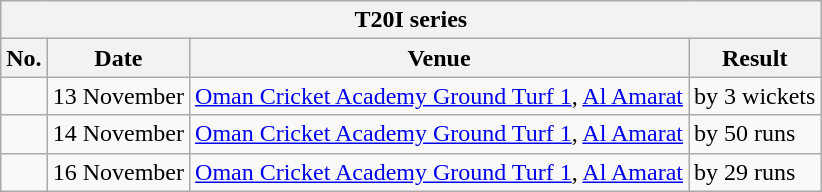<table class="wikitable">
<tr>
<th colspan="4">T20I series</th>
</tr>
<tr>
<th>No.</th>
<th>Date</th>
<th>Venue</th>
<th>Result</th>
</tr>
<tr>
<td></td>
<td>13 November</td>
<td><a href='#'>Oman Cricket Academy Ground Turf 1</a>, <a href='#'>Al Amarat</a></td>
<td> by 3 wickets</td>
</tr>
<tr>
<td></td>
<td>14 November</td>
<td><a href='#'>Oman Cricket Academy Ground Turf 1</a>, <a href='#'>Al Amarat</a></td>
<td> by 50 runs</td>
</tr>
<tr>
<td></td>
<td>16 November</td>
<td><a href='#'>Oman Cricket Academy Ground Turf 1</a>, <a href='#'>Al Amarat</a></td>
<td> by 29 runs</td>
</tr>
</table>
